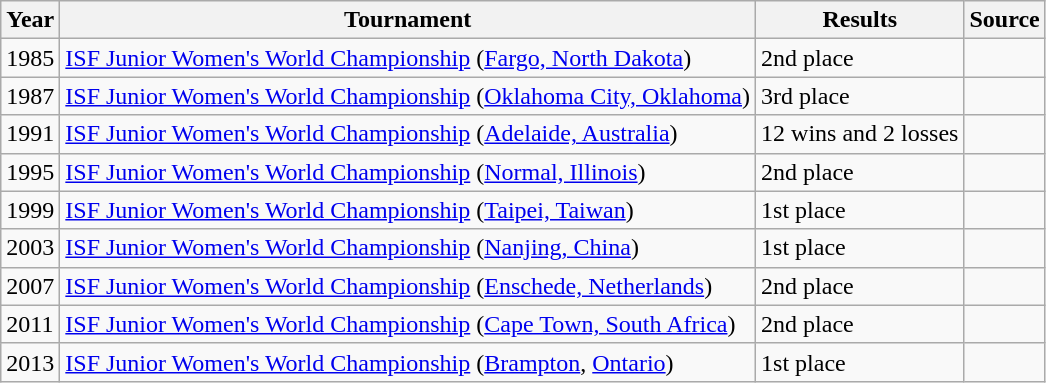<table class=wikitable>
<tr>
<th>Year</th>
<th>Tournament</th>
<th>Results</th>
<th>Source</th>
</tr>
<tr>
<td>1985</td>
<td><a href='#'>ISF Junior Women's World Championship</a> (<a href='#'>Fargo, North Dakota</a>)</td>
<td>2nd place</td>
<td></td>
</tr>
<tr>
<td>1987</td>
<td><a href='#'>ISF Junior Women's World Championship</a> (<a href='#'>Oklahoma City, Oklahoma</a>)</td>
<td>3rd place</td>
<td></td>
</tr>
<tr>
<td>1991</td>
<td><a href='#'>ISF Junior Women's World Championship</a> (<a href='#'>Adelaide, Australia</a>)</td>
<td>12 wins and 2 losses</td>
<td></td>
</tr>
<tr>
<td>1995</td>
<td><a href='#'>ISF Junior Women's World Championship</a> (<a href='#'>Normal, Illinois</a>)</td>
<td>2nd place</td>
<td></td>
</tr>
<tr>
<td>1999</td>
<td><a href='#'>ISF Junior Women's World Championship</a> (<a href='#'>Taipei, Taiwan</a>)</td>
<td>1st place</td>
<td></td>
</tr>
<tr>
<td>2003</td>
<td><a href='#'>ISF Junior Women's World Championship</a> (<a href='#'>Nanjing, China</a>)</td>
<td>1st place</td>
<td></td>
</tr>
<tr>
<td>2007</td>
<td><a href='#'>ISF Junior Women's World Championship</a> (<a href='#'>Enschede, Netherlands</a>)</td>
<td>2nd place</td>
<td></td>
</tr>
<tr>
<td>2011</td>
<td><a href='#'>ISF Junior Women's World Championship</a> (<a href='#'>Cape Town, South Africa</a>)</td>
<td>2nd place</td>
<td></td>
</tr>
<tr>
<td>2013</td>
<td><a href='#'>ISF Junior Women's World Championship</a> (<a href='#'>Brampton</a>, <a href='#'>Ontario</a>)</td>
<td>1st place</td>
<td></td>
</tr>
</table>
